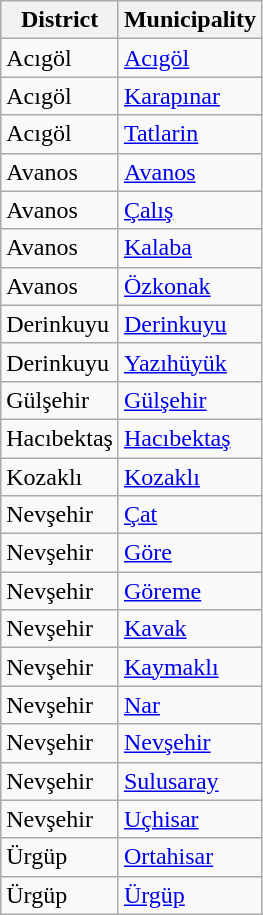<table class="sortable wikitable">
<tr>
<th>District</th>
<th>Municipality</th>
</tr>
<tr>
<td>Acıgöl</td>
<td><a href='#'>Acıgöl</a></td>
</tr>
<tr>
<td>Acıgöl</td>
<td><a href='#'>Karapınar</a></td>
</tr>
<tr>
<td>Acıgöl</td>
<td><a href='#'>Tatlarin</a></td>
</tr>
<tr>
<td>Avanos</td>
<td><a href='#'>Avanos</a></td>
</tr>
<tr>
<td>Avanos</td>
<td><a href='#'>Çalış</a></td>
</tr>
<tr>
<td>Avanos</td>
<td><a href='#'>Kalaba</a></td>
</tr>
<tr>
<td>Avanos</td>
<td><a href='#'>Özkonak</a></td>
</tr>
<tr>
<td>Derinkuyu</td>
<td><a href='#'>Derinkuyu</a></td>
</tr>
<tr>
<td>Derinkuyu</td>
<td><a href='#'>Yazıhüyük</a></td>
</tr>
<tr>
<td>Gülşehir</td>
<td><a href='#'>Gülşehir</a></td>
</tr>
<tr>
<td>Hacıbektaş</td>
<td><a href='#'>Hacıbektaş</a></td>
</tr>
<tr>
<td>Kozaklı</td>
<td><a href='#'>Kozaklı</a></td>
</tr>
<tr>
<td>Nevşehir</td>
<td><a href='#'>Çat</a></td>
</tr>
<tr>
<td>Nevşehir</td>
<td><a href='#'>Göre</a></td>
</tr>
<tr>
<td>Nevşehir</td>
<td><a href='#'>Göreme</a></td>
</tr>
<tr>
<td>Nevşehir</td>
<td><a href='#'>Kavak</a></td>
</tr>
<tr>
<td>Nevşehir</td>
<td><a href='#'>Kaymaklı</a></td>
</tr>
<tr>
<td>Nevşehir</td>
<td><a href='#'>Nar</a></td>
</tr>
<tr>
<td>Nevşehir</td>
<td><a href='#'>Nevşehir</a></td>
</tr>
<tr>
<td>Nevşehir</td>
<td><a href='#'>Sulusaray</a></td>
</tr>
<tr>
<td>Nevşehir</td>
<td><a href='#'>Uçhisar</a></td>
</tr>
<tr>
<td>Ürgüp</td>
<td><a href='#'>Ortahisar</a></td>
</tr>
<tr>
<td>Ürgüp</td>
<td><a href='#'>Ürgüp</a></td>
</tr>
</table>
